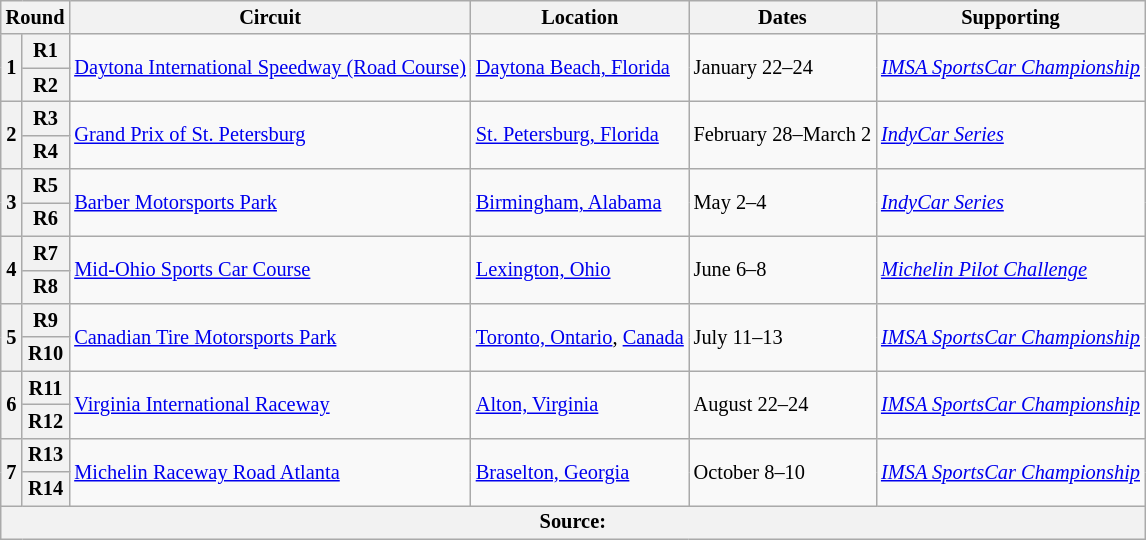<table class="wikitable" style="font-size: 85%;">
<tr>
<th colspan="2">Round</th>
<th>Circuit</th>
<th>Location</th>
<th>Dates</th>
<th>Supporting</th>
</tr>
<tr>
<th rowspan="2">1</th>
<th>R1</th>
<td rowspan="2"><a href='#'>Daytona International Speedway (Road Course)</a></td>
<td rowspan="2"> <a href='#'>Daytona Beach, Florida</a></td>
<td rowspan="2">January 22–24</td>
<td rowspan="2"><em><a href='#'>IMSA SportsCar Championship</a></em></td>
</tr>
<tr>
<th>R2</th>
</tr>
<tr>
<th rowspan="2">2</th>
<th>R3</th>
<td rowspan="2"><a href='#'>Grand Prix of St. Petersburg</a></td>
<td rowspan="2"> <a href='#'>St. Petersburg, Florida</a></td>
<td rowspan="2">February 28–March 2</td>
<td rowspan="2"><em><a href='#'>IndyCar Series</a></em></td>
</tr>
<tr>
<th>R4</th>
</tr>
<tr>
<th rowspan="2">3</th>
<th>R5</th>
<td rowspan="2"><a href='#'>Barber Motorsports Park</a></td>
<td rowspan="2"> <a href='#'>Birmingham, Alabama</a></td>
<td rowspan="2">May 2–4</td>
<td rowspan="2"><em><a href='#'>IndyCar Series</a></em></td>
</tr>
<tr>
<th>R6</th>
</tr>
<tr>
<th rowspan="2">4</th>
<th>R7</th>
<td rowspan="2"><a href='#'>Mid-Ohio Sports Car Course</a></td>
<td rowspan="2"> <a href='#'>Lexington, Ohio</a></td>
<td rowspan="2">June 6–8</td>
<td rowspan="2"><em><a href='#'>Michelin Pilot Challenge</a></em></td>
</tr>
<tr>
<th>R8</th>
</tr>
<tr>
<th rowspan="2">5</th>
<th>R9</th>
<td rowspan="2"><a href='#'>Canadian Tire Motorsports Park</a></td>
<td rowspan="2"> <a href='#'>Toronto, Ontario</a>, <a href='#'>Canada</a></td>
<td rowspan="2">July 11–13</td>
<td rowspan="2"><em><a href='#'>IMSA SportsCar Championship</a></em></td>
</tr>
<tr>
<th>R10</th>
</tr>
<tr>
<th rowspan="2">6</th>
<th>R11</th>
<td rowspan="2"><a href='#'>Virginia International Raceway</a></td>
<td rowspan="2"> <a href='#'>Alton, Virginia</a></td>
<td rowspan="2">August 22–24</td>
<td rowspan="2"><em><a href='#'>IMSA SportsCar Championship</a></em></td>
</tr>
<tr>
<th>R12</th>
</tr>
<tr>
<th rowspan="2">7</th>
<th>R13</th>
<td rowspan="2"><a href='#'>Michelin Raceway Road Atlanta</a></td>
<td rowspan="2"> <a href='#'>Braselton, Georgia</a></td>
<td rowspan="2">October 8–10</td>
<td rowspan="2"><em><a href='#'>IMSA SportsCar Championship</a></em></td>
</tr>
<tr>
<th>R14</th>
</tr>
<tr>
<th colspan="6">Source:</th>
</tr>
</table>
